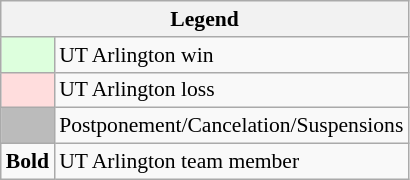<table class="wikitable" style="font-size:90%">
<tr>
<th colspan="2">Legend</th>
</tr>
<tr>
<td bgcolor="#ddffdd"> </td>
<td>UT Arlington win</td>
</tr>
<tr>
<td bgcolor="#ffdddd"> </td>
<td>UT Arlington loss</td>
</tr>
<tr>
<td bgcolor="#bbbbbb"> </td>
<td>Postponement/Cancelation/Suspensions</td>
</tr>
<tr>
<td><strong>Bold</strong></td>
<td>UT Arlington team member</td>
</tr>
</table>
